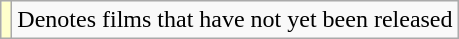<table class="wikitable">
<tr>
<td style="background:#FFFFCC;"></td>
<td>Denotes films that have not yet been released</td>
</tr>
</table>
